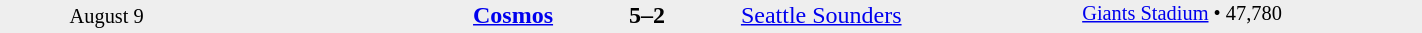<table cellspacing="0" style="width: 75%; background: #eeeeee">
<tr>
<td style=font-size:85% align=center rowspan=3 width=15%>August 9</td>
<td width=24% align=right><strong><a href='#'>Cosmos</a></strong></td>
<td align=center width=13%><strong>5–2</strong></td>
<td width=24%><a href='#'>Seattle Sounders</a></td>
<td style=font-size:85% rowspan=3 valign=top><a href='#'>Giants Stadium</a> • 47,780</td>
</tr>
<tr style=font-size:85%>
<td align=right valign=top></td>
<td valign=top></td>
<td align=left valign=top></td>
</tr>
</table>
